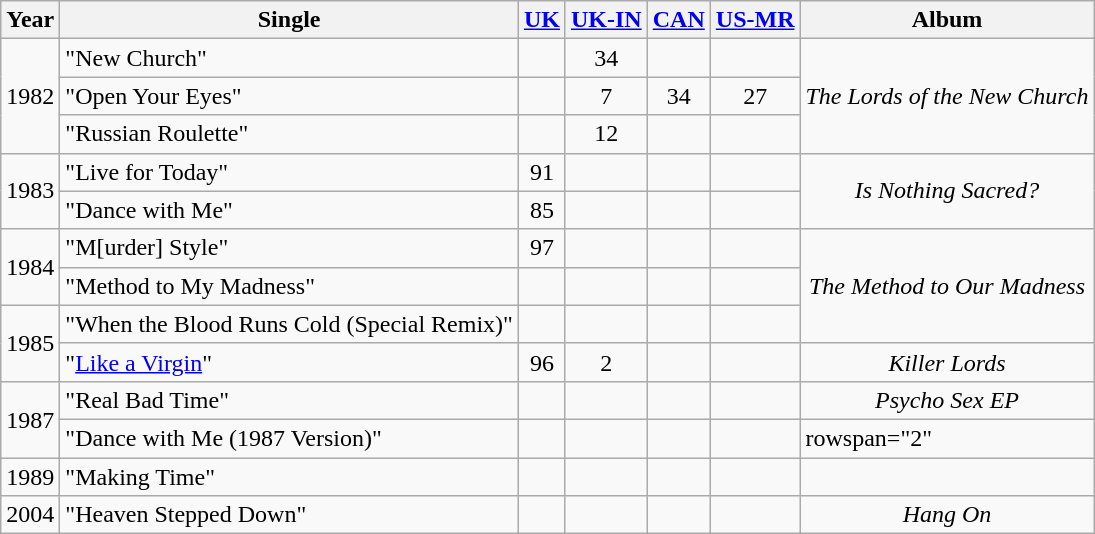<table class="wikitable">
<tr>
<th>Year</th>
<th>Single</th>
<th><a href='#'>UK</a><br></th>
<th><a href='#'>UK-IN</a><br></th>
<th><a href='#'>CAN</a><br></th>
<th><a href='#'>US-MR</a><br></th>
<th>Album</th>
</tr>
<tr>
<td rowspan="3">1982</td>
<td>"New Church"</td>
<td style="text-align:center;"></td>
<td style="text-align:center;">34</td>
<td style="text-align:center;"></td>
<td style="text-align:center;"></td>
<td align="center"rowspan="3"><em>The Lords of the New Church</em></td>
</tr>
<tr>
<td>"Open Your Eyes"</td>
<td style="text-align:center;"></td>
<td style="text-align:center;">7</td>
<td style="text-align:center;">34</td>
<td style="text-align:center;">27</td>
</tr>
<tr>
<td>"Russian Roulette"</td>
<td style="text-align:center;"></td>
<td style="text-align:center;">12</td>
<td style="text-align:center;"></td>
<td style="text-align:center;"></td>
</tr>
<tr>
<td rowspan="2">1983</td>
<td>"Live for Today"</td>
<td style="text-align:center;">91</td>
<td style="text-align:center;"></td>
<td style="text-align:center;"></td>
<td style="text-align:center;"></td>
<td align="center" rowspan="2"><em>Is Nothing Sacred?</em></td>
</tr>
<tr>
<td>"Dance with Me"</td>
<td style="text-align:center;">85</td>
<td style="text-align:center;"></td>
<td style="text-align:center;"></td>
<td style="text-align:center;"></td>
</tr>
<tr>
<td rowspan="2">1984</td>
<td>"M[urder] Style"</td>
<td style="text-align:center;">97</td>
<td style="text-align:center;"></td>
<td style="text-align:center;"></td>
<td style="text-align:center;"></td>
<td align="center" rowspan="3"><em>The Method to Our Madness</em></td>
</tr>
<tr>
<td>"Method to My Madness"</td>
<td style="text-align:center;"></td>
<td style="text-align:center;"></td>
<td style="text-align:center;"></td>
<td style="text-align:center;"></td>
</tr>
<tr>
<td rowspan="2">1985</td>
<td>"When the Blood Runs Cold (Special Remix)"</td>
<td style="text-align:center;"></td>
<td style="text-align:center;"></td>
<td style="text-align:center;"></td>
<td style="text-align:center;"></td>
</tr>
<tr>
<td>"<a href='#'>Like a Virgin</a>"</td>
<td style="text-align:center;">96</td>
<td style="text-align:center;">2</td>
<td style="text-align:center;"></td>
<td style="text-align:center;"></td>
<td align="center"><em>Killer Lords</em></td>
</tr>
<tr>
<td rowspan="2">1987</td>
<td>"Real Bad Time"</td>
<td style="text-align:center;"></td>
<td style="text-align:center;"></td>
<td style="text-align:center;"></td>
<td style="text-align:center;"></td>
<td align="center"><em>Psycho Sex EP</em></td>
</tr>
<tr>
<td>"Dance with Me (1987 Version)"</td>
<td style="text-align:center;"></td>
<td style="text-align:center;"></td>
<td style="text-align:center;"></td>
<td style="text-align:center;"></td>
<td>rowspan="2" </td>
</tr>
<tr>
<td>1989</td>
<td>"Making Time"</td>
<td style="text-align:center;"></td>
<td style="text-align:center;"></td>
<td style="text-align:center;"></td>
<td style="text-align:center;"></td>
</tr>
<tr>
<td>2004</td>
<td>"Heaven Stepped Down"</td>
<td style="text-align:center;"></td>
<td style="text-align:center;"></td>
<td style="text-align:center;"></td>
<td style="text-align:center;"></td>
<td align="center"><em>Hang On</em></td>
</tr>
</table>
